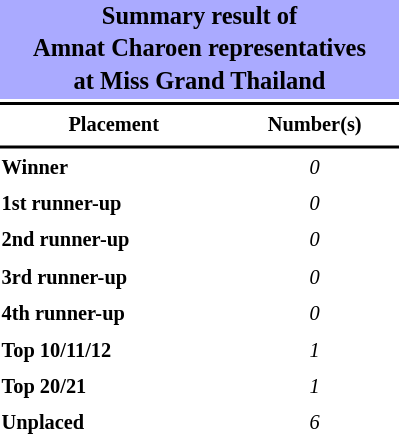<table style="width: 270px; font-size:85%; line-height:1.5em;">
<tr>
<th colspan="2" align="center" style="background:#AAF;"><big>Summary result of<br>Amnat Charoen representatives<br>at Miss Grand Thailand</big></th>
</tr>
<tr>
<td colspan="2" style="background:black"></td>
</tr>
<tr>
<th scope="col">Placement</th>
<th scope="col">Number(s)</th>
</tr>
<tr>
<td colspan="2" style="background:black"></td>
</tr>
<tr>
<td align="left"><strong>Winner</strong></td>
<td align="center"><em>0</em></td>
</tr>
<tr>
<td align="left"><strong>1st runner-up</strong></td>
<td align="center"><em>0</em></td>
</tr>
<tr>
<td align="left"><strong>2nd runner-up</strong></td>
<td align="center"><em>0</em></td>
</tr>
<tr>
<td align="left"><strong>3rd runner-up</strong></td>
<td align="center"><em>0</em></td>
</tr>
<tr>
<td align="left"><strong>4th runner-up</strong></td>
<td align="center"><em>0</em></td>
</tr>
<tr>
<td align="left"><strong>Top 10/11/12</strong></td>
<td align="center"><em>1</em></td>
</tr>
<tr>
<td align="left"><strong>Top 20/21</strong></td>
<td align="center"><em>1</em></td>
</tr>
<tr>
<td align="left"><strong>Unplaced</strong></td>
<td align="center"><em>6</em></td>
</tr>
</table>
